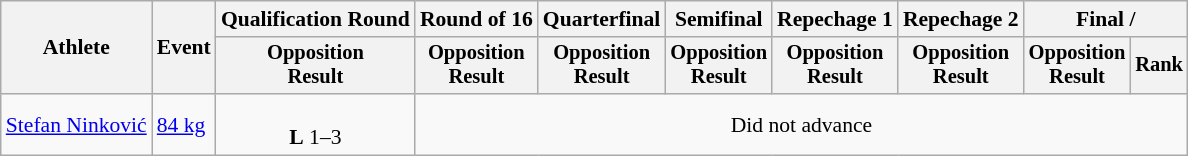<table class="wikitable" style="font-size:90%;">
<tr>
<th rowspan=2>Athlete</th>
<th rowspan=2>Event</th>
<th>Qualification Round</th>
<th>Round of 16</th>
<th>Quarterfinal</th>
<th>Semifinal</th>
<th>Repechage 1</th>
<th>Repechage 2</th>
<th colspan=2>Final / </th>
</tr>
<tr style="font-size: 95%">
<th>Opposition<br>Result</th>
<th>Opposition<br>Result</th>
<th>Opposition<br>Result</th>
<th>Opposition<br>Result</th>
<th>Opposition<br>Result</th>
<th>Opposition<br>Result</th>
<th>Opposition<br>Result</th>
<th>Rank</th>
</tr>
<tr align=center>
<td align=left><a href='#'>Stefan Ninković</a></td>
<td align=left><a href='#'>84 kg</a></td>
<td><br><strong>L</strong> 1–3</td>
<td align=center colspan=7>Did not advance</td>
</tr>
</table>
